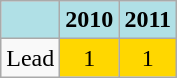<table class="wikitable" style="text-align: center;">
<tr>
<th style="background: #b0e0e6;"></th>
<th style="background: #b0e0e6;">2010</th>
<th style="background: #b0e0e6;">2011</th>
</tr>
<tr>
<td align="left">Lead</td>
<td style="background: gold;">1</td>
<td style="background: gold;">1</td>
</tr>
</table>
